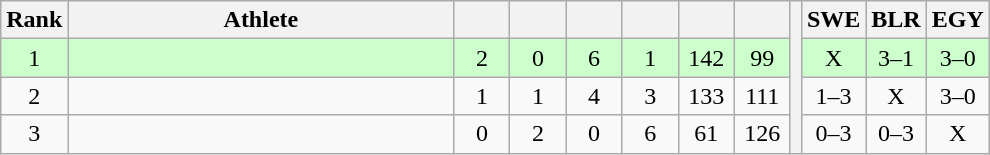<table class="wikitable" style="text-align:center">
<tr>
<th>Rank</th>
<th width=250>Athlete</th>
<th width=30></th>
<th width=30></th>
<th width=30></th>
<th width=30></th>
<th width=30></th>
<th width=30></th>
<th rowspan=4></th>
<th width=30>SWE</th>
<th width=30>BLR</th>
<th width=30>EGY</th>
</tr>
<tr style="background-color:#ccffcc;">
<td>1</td>
<td align=left></td>
<td>2</td>
<td>0</td>
<td>6</td>
<td>1</td>
<td>142</td>
<td>99</td>
<td>X</td>
<td>3–1</td>
<td>3–0</td>
</tr>
<tr>
<td>2</td>
<td align=left></td>
<td>1</td>
<td>1</td>
<td>4</td>
<td>3</td>
<td>133</td>
<td>111</td>
<td>1–3</td>
<td>X</td>
<td>3–0</td>
</tr>
<tr>
<td>3</td>
<td align=left></td>
<td>0</td>
<td>2</td>
<td>0</td>
<td>6</td>
<td>61</td>
<td>126</td>
<td>0–3</td>
<td>0–3</td>
<td>X</td>
</tr>
</table>
